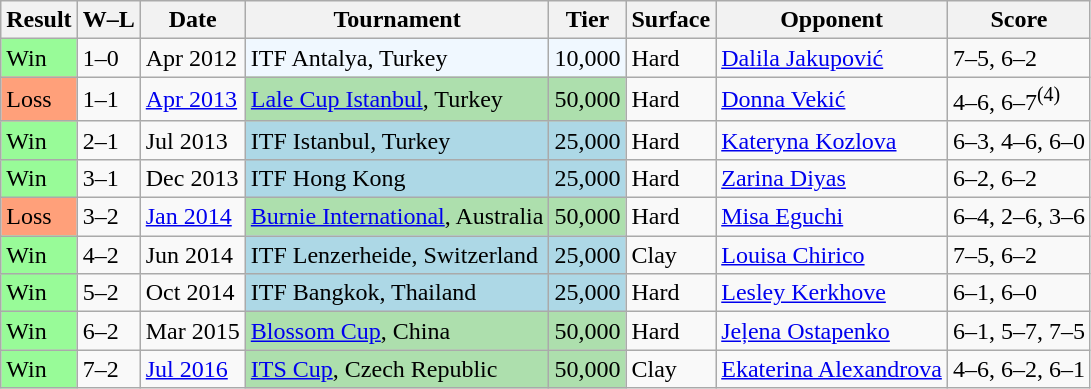<table class="sortable wikitable">
<tr>
<th>Result</th>
<th class="unsortable">W–L</th>
<th>Date</th>
<th>Tournament</th>
<th>Tier</th>
<th>Surface</th>
<th>Opponent</th>
<th class="unsortable">Score</th>
</tr>
<tr>
<td style="background:#98fb98;">Win</td>
<td>1–0</td>
<td>Apr 2012</td>
<td style="background:#f0f8ff;">ITF Antalya, Turkey</td>
<td style="background:#f0f8ff;">10,000</td>
<td>Hard</td>
<td> <a href='#'>Dalila Jakupović</a></td>
<td>7–5, 6–2</td>
</tr>
<tr>
<td style="background:#ffa07a;">Loss</td>
<td>1–1</td>
<td><a href='#'>Apr 2013</a></td>
<td style="background:#addfad;"><a href='#'>Lale Cup Istanbul</a>, Turkey</td>
<td style="background:#addfad;">50,000</td>
<td>Hard</td>
<td> <a href='#'>Donna Vekić</a></td>
<td>4–6, 6–7<sup>(4)</sup></td>
</tr>
<tr>
<td style="background:#98fb98;">Win</td>
<td>2–1</td>
<td>Jul 2013</td>
<td style="background:lightblue;">ITF Istanbul, Turkey</td>
<td style="background:lightblue;">25,000</td>
<td>Hard</td>
<td> <a href='#'>Kateryna Kozlova</a></td>
<td>6–3, 4–6, 6–0</td>
</tr>
<tr>
<td style="background:#98fb98;">Win</td>
<td>3–1</td>
<td>Dec 2013</td>
<td style="background:lightblue;">ITF Hong Kong</td>
<td style="background:lightblue;">25,000</td>
<td>Hard</td>
<td> <a href='#'>Zarina Diyas</a></td>
<td>6–2, 6–2</td>
</tr>
<tr>
<td style="background:#ffa07a;">Loss</td>
<td>3–2</td>
<td><a href='#'>Jan 2014</a></td>
<td style="background:#addfad;"><a href='#'>Burnie International</a>, Australia</td>
<td style="background:#addfad;">50,000</td>
<td>Hard</td>
<td> <a href='#'>Misa Eguchi</a></td>
<td>6–4, 2–6, 3–6</td>
</tr>
<tr>
<td style="background:#98fb98;">Win</td>
<td>4–2</td>
<td>Jun 2014</td>
<td style="background:lightblue;">ITF Lenzerheide, Switzerland</td>
<td style="background:lightblue;">25,000</td>
<td>Clay</td>
<td> <a href='#'>Louisa Chirico</a></td>
<td>7–5, 6–2</td>
</tr>
<tr>
<td style="background:#98fb98;">Win</td>
<td>5–2</td>
<td>Oct 2014</td>
<td style="background:lightblue;">ITF Bangkok, Thailand</td>
<td style="background:lightblue;">25,000</td>
<td>Hard</td>
<td> <a href='#'>Lesley Kerkhove</a></td>
<td>6–1, 6–0</td>
</tr>
<tr>
<td style="background:#98fb98;">Win</td>
<td>6–2</td>
<td>Mar 2015</td>
<td style="background:#addfad;"><a href='#'>Blossom Cup</a>, China</td>
<td style="background:#addfad;">50,000</td>
<td>Hard</td>
<td> <a href='#'>Jeļena Ostapenko</a></td>
<td>6–1, 5–7, 7–5</td>
</tr>
<tr>
<td style="background:#98fb98;">Win</td>
<td>7–2</td>
<td><a href='#'>Jul 2016</a></td>
<td style="background:#addfad;"><a href='#'>ITS Cup</a>, Czech Republic</td>
<td style="background:#addfad;">50,000</td>
<td>Clay</td>
<td> <a href='#'>Ekaterina Alexandrova</a></td>
<td>4–6, 6–2, 6–1</td>
</tr>
</table>
